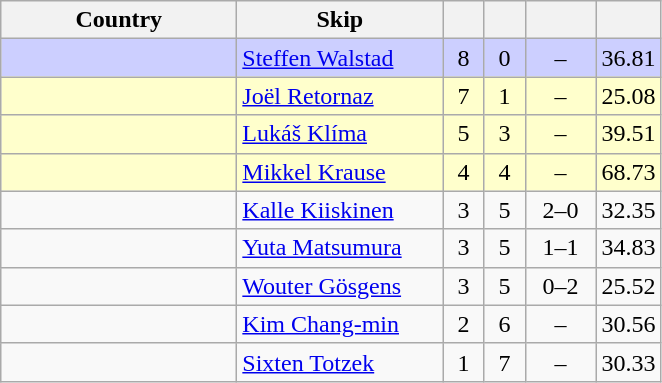<table class=wikitable  style="text-align:center;">
<tr>
<th width=150>Country</th>
<th width=130>Skip</th>
<th width=20></th>
<th width=20></th>
<th width=40></th>
<th width=20></th>
</tr>
<tr bgcolor=#cccfff>
<td style="text-align:left;"></td>
<td style="text-align:left;"><a href='#'>Steffen Walstad</a></td>
<td>8</td>
<td>0</td>
<td>–</td>
<td>36.81</td>
</tr>
<tr bgcolor=#ffffcc>
<td style="text-align:left;"></td>
<td style="text-align:left;"><a href='#'>Joël Retornaz</a></td>
<td>7</td>
<td>1</td>
<td>–</td>
<td>25.08</td>
</tr>
<tr bgcolor=#ffffcc>
<td style="text-align:left;"></td>
<td style="text-align:left;"><a href='#'>Lukáš Klíma</a></td>
<td>5</td>
<td>3</td>
<td>–</td>
<td>39.51</td>
</tr>
<tr bgcolor=#ffffcc>
<td style="text-align:left;"></td>
<td style="text-align:left;"><a href='#'>Mikkel Krause</a></td>
<td>4</td>
<td>4</td>
<td>–</td>
<td>68.73</td>
</tr>
<tr>
<td style="text-align:left;"></td>
<td style="text-align:left;"><a href='#'>Kalle Kiiskinen</a></td>
<td>3</td>
<td>5</td>
<td>2–0</td>
<td>32.35</td>
</tr>
<tr>
<td style="text-align:left;"></td>
<td style="text-align:left;"><a href='#'>Yuta Matsumura</a></td>
<td>3</td>
<td>5</td>
<td>1–1</td>
<td>34.83</td>
</tr>
<tr>
<td style="text-align:left;"></td>
<td style="text-align:left;"><a href='#'>Wouter Gösgens</a></td>
<td>3</td>
<td>5</td>
<td>0–2</td>
<td>25.52</td>
</tr>
<tr>
<td style="text-align:left;"></td>
<td style="text-align:left;"><a href='#'>Kim Chang-min</a></td>
<td>2</td>
<td>6</td>
<td>–</td>
<td>30.56</td>
</tr>
<tr>
<td style="text-align:left;"></td>
<td style="text-align:left;"><a href='#'>Sixten Totzek</a></td>
<td>1</td>
<td>7</td>
<td>–</td>
<td>30.33</td>
</tr>
</table>
